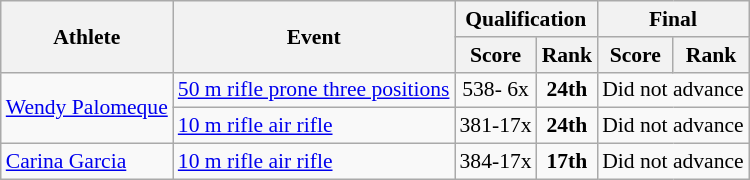<table class="wikitable" style="font-size:90%">
<tr>
<th rowspan="2">Athlete</th>
<th rowspan="2">Event</th>
<th colspan="2">Qualification</th>
<th colspan="2">Final</th>
</tr>
<tr>
<th>Score</th>
<th>Rank</th>
<th>Score</th>
<th>Rank</th>
</tr>
<tr>
<td rowspan="2"><a href='#'>Wendy Palomeque</a></td>
<td><a href='#'>50 m rifle prone three positions</a></td>
<td align=center>538- 6x</td>
<td align=center><strong>24th</strong></td>
<td align=center colspan=2>Did not advance</td>
</tr>
<tr>
<td><a href='#'>10 m rifle air rifle</a></td>
<td align=center>381-17x</td>
<td align=center><strong>24th</strong></td>
<td align=center colspan=2>Did not advance</td>
</tr>
<tr>
<td><a href='#'>Carina Garcia</a></td>
<td><a href='#'>10 m rifle air rifle</a></td>
<td align=center>384-17x</td>
<td align=center><strong>17th</strong></td>
<td align=center colspan=2>Did not advance</td>
</tr>
</table>
